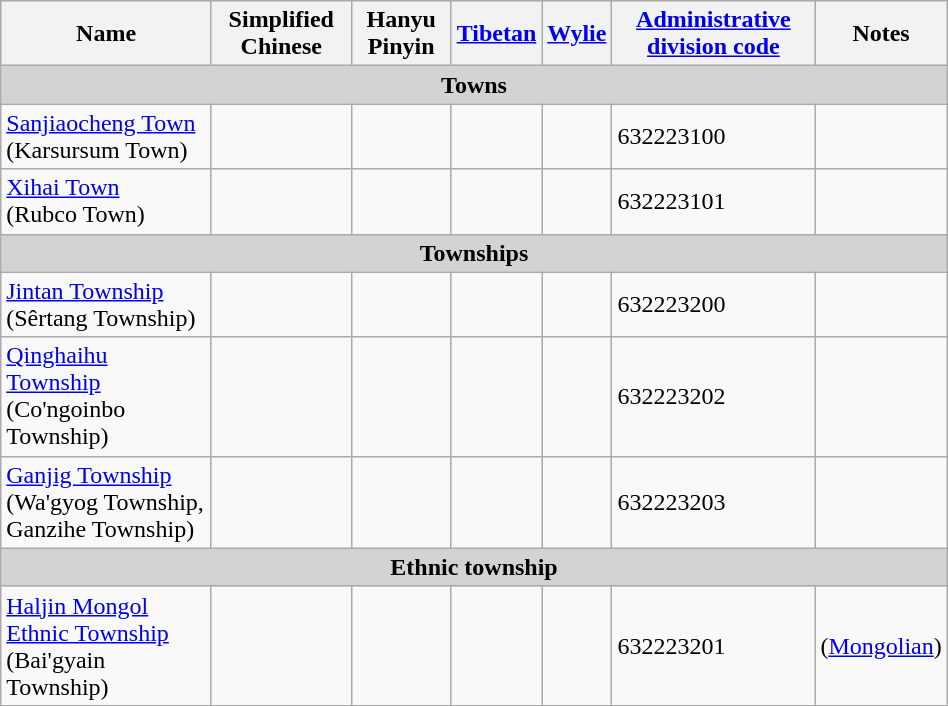<table class="wikitable" align="center" style="width:50%; border="1">
<tr>
<th>Name</th>
<th>Simplified Chinese</th>
<th>Hanyu Pinyin</th>
<th><a href='#'>Tibetan</a></th>
<th><a href='#'>Wylie</a></th>
<th><a href='#'>Administrative division code</a></th>
<th>Notes</th>
</tr>
<tr>
<td colspan="7"  style="text-align:center; background:#d3d3d3;"><strong>Towns</strong></td>
</tr>
<tr --------->
<td><a href='#'>Sanjiaocheng Town</a><br>(Karsursum Town)</td>
<td></td>
<td></td>
<td></td>
<td></td>
<td>632223100</td>
<td></td>
</tr>
<tr>
<td><a href='#'>Xihai Town</a><br>(Rubco Town)</td>
<td></td>
<td></td>
<td></td>
<td></td>
<td>632223101</td>
<td></td>
</tr>
<tr>
<td colspan="7"  style="text-align:center; background:#d3d3d3;"><strong>Townships</strong></td>
</tr>
<tr --------->
<td><a href='#'>Jintan Township</a><br>(Sêrtang Township)</td>
<td></td>
<td></td>
<td></td>
<td></td>
<td>632223200</td>
<td></td>
</tr>
<tr>
<td><a href='#'>Qinghaihu Township</a><br>(Co'ngoinbo Township)</td>
<td></td>
<td></td>
<td></td>
<td></td>
<td>632223202</td>
<td></td>
</tr>
<tr>
<td><a href='#'>Ganjig Township</a><br>(Wa'gyog Township, Ganzihe Township)</td>
<td></td>
<td></td>
<td></td>
<td></td>
<td>632223203</td>
<td></td>
</tr>
<tr>
<td colspan="7"  style="text-align:center; background:#d3d3d3;"><strong>Ethnic township</strong></td>
</tr>
<tr --------->
<td><a href='#'>Haljin Mongol Ethnic Township</a><br>(Bai'gyain Township)</td>
<td></td>
<td></td>
<td></td>
<td></td>
<td>632223201</td>
<td>(<a href='#'>Mongolian</a>)<br></td>
</tr>
<tr>
</tr>
</table>
